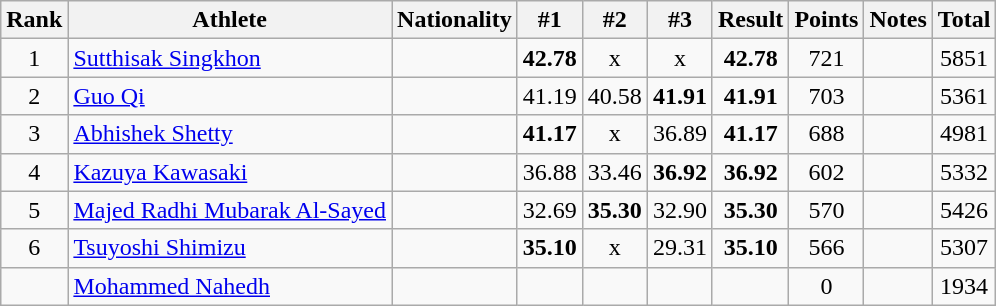<table class="wikitable sortable" style="text-align:center">
<tr>
<th>Rank</th>
<th>Athlete</th>
<th>Nationality</th>
<th>#1</th>
<th>#2</th>
<th>#3</th>
<th>Result</th>
<th>Points</th>
<th>Notes</th>
<th>Total</th>
</tr>
<tr>
<td>1</td>
<td align=left><a href='#'>Sutthisak Singkhon</a></td>
<td align=left></td>
<td><strong>42.78</strong></td>
<td>x</td>
<td>x</td>
<td><strong>42.78</strong></td>
<td>721</td>
<td></td>
<td>5851</td>
</tr>
<tr>
<td>2</td>
<td align=left><a href='#'>Guo Qi</a></td>
<td align=left></td>
<td>41.19</td>
<td>40.58</td>
<td><strong>41.91</strong></td>
<td><strong>41.91</strong></td>
<td>703</td>
<td></td>
<td>5361</td>
</tr>
<tr>
<td>3</td>
<td align=left><a href='#'>Abhishek Shetty</a></td>
<td align=left></td>
<td><strong>41.17</strong></td>
<td>x</td>
<td>36.89</td>
<td><strong>41.17</strong></td>
<td>688</td>
<td></td>
<td>4981</td>
</tr>
<tr>
<td>4</td>
<td align=left><a href='#'>Kazuya Kawasaki</a></td>
<td align=left></td>
<td>36.88</td>
<td>33.46</td>
<td><strong>36.92</strong></td>
<td><strong>36.92</strong></td>
<td>602</td>
<td></td>
<td>5332</td>
</tr>
<tr>
<td>5</td>
<td align=left><a href='#'>Majed Radhi Mubarak Al-Sayed</a></td>
<td align=left></td>
<td>32.69</td>
<td><strong>35.30</strong></td>
<td>32.90</td>
<td><strong>35.30</strong></td>
<td>570</td>
<td></td>
<td>5426</td>
</tr>
<tr>
<td>6</td>
<td align=left><a href='#'>Tsuyoshi Shimizu</a></td>
<td align=left></td>
<td><strong>35.10</strong></td>
<td>x</td>
<td>29.31</td>
<td><strong>35.10</strong></td>
<td>566</td>
<td></td>
<td>5307</td>
</tr>
<tr>
<td></td>
<td align=left><a href='#'>Mohammed Nahedh</a></td>
<td align=left></td>
<td></td>
<td></td>
<td></td>
<td><strong></strong></td>
<td>0</td>
<td></td>
<td>1934</td>
</tr>
</table>
